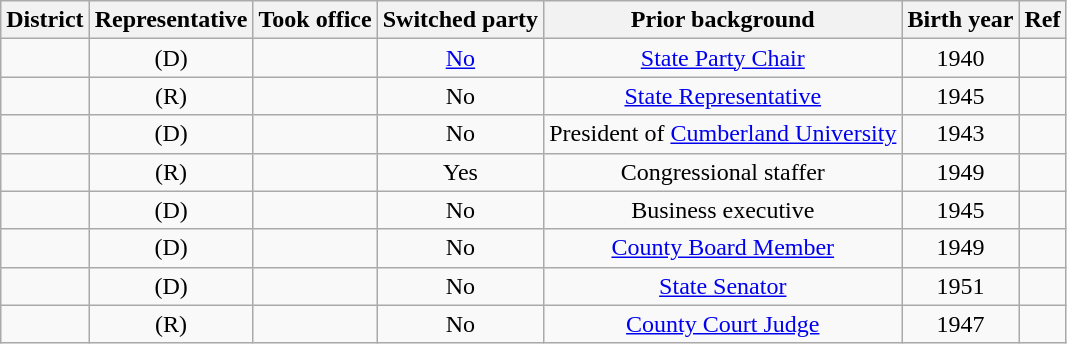<table class="sortable wikitable" style="text-align:center">
<tr>
<th>District</th>
<th>Representative</th>
<th>Took office</th>
<th>Switched party</th>
<th>Prior background</th>
<th>Birth year</th>
<th>Ref</th>
</tr>
<tr>
<td></td>
<td> (D)</td>
<td></td>
<td><a href='#'>No</a></td>
<td><a href='#'>State Party Chair</a></td>
<td>1940</td>
<td></td>
</tr>
<tr>
<td></td>
<td> (R)</td>
<td></td>
<td>No</td>
<td><a href='#'>State Representative</a></td>
<td>1945</td>
<td></td>
</tr>
<tr>
<td></td>
<td> (D)</td>
<td></td>
<td>No</td>
<td>President of <a href='#'>Cumberland University</a></td>
<td>1943</td>
<td></td>
</tr>
<tr>
<td></td>
<td> (R)</td>
<td></td>
<td>Yes</td>
<td>Congressional staffer</td>
<td>1949</td>
<td></td>
</tr>
<tr>
<td></td>
<td> (D)</td>
<td></td>
<td>No</td>
<td>Business executive</td>
<td>1945</td>
<td></td>
</tr>
<tr>
<td></td>
<td> (D)</td>
<td></td>
<td>No</td>
<td><a href='#'>County Board Member</a></td>
<td>1949</td>
<td></td>
</tr>
<tr>
<td></td>
<td> (D)</td>
<td></td>
<td>No</td>
<td><a href='#'>State Senator</a></td>
<td>1951</td>
<td></td>
</tr>
<tr>
<td></td>
<td> (R)</td>
<td></td>
<td>No</td>
<td><a href='#'>County Court Judge</a></td>
<td>1947</td>
<td></td>
</tr>
</table>
